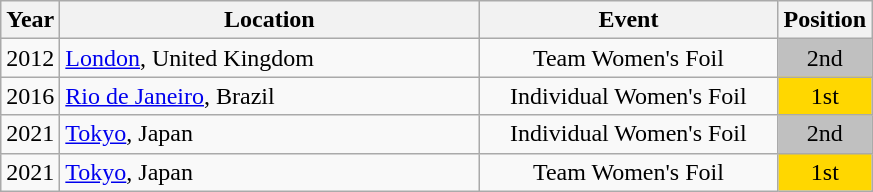<table class="wikitable" style="text-align:center;">
<tr>
<th>Year</th>
<th style="width:17em">Location</th>
<th style="width:12em">Event</th>
<th>Position</th>
</tr>
<tr>
<td>2012</td>
<td rowspan="1" align="left"> <a href='#'>London</a>, United Kingdom</td>
<td>Team Women's Foil</td>
<td bgcolor="silver">2nd</td>
</tr>
<tr>
<td>2016</td>
<td rowspan="1" align="left"> <a href='#'>Rio de Janeiro</a>, Brazil</td>
<td>Individual Women's Foil</td>
<td bgcolor="gold">1st</td>
</tr>
<tr>
<td>2021</td>
<td rowspan="1" align="left"> <a href='#'>Tokyo</a>, Japan</td>
<td>Individual Women's Foil</td>
<td bgcolor="silver">2nd</td>
</tr>
<tr>
<td>2021</td>
<td rowspan="1" align="left"> <a href='#'>Tokyo</a>, Japan</td>
<td>Team Women's Foil</td>
<td bgcolor="gold">1st</td>
</tr>
</table>
